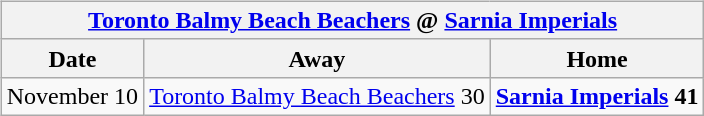<table cellspacing="10">
<tr>
<td valign="top"><br><table class="wikitable">
<tr>
<th colspan="4"><a href='#'>Toronto Balmy Beach Beachers</a> @ <a href='#'>Sarnia Imperials</a></th>
</tr>
<tr>
<th>Date</th>
<th>Away</th>
<th>Home</th>
</tr>
<tr>
<td>November 10</td>
<td><a href='#'>Toronto Balmy Beach Beachers</a> 30</td>
<td><strong><a href='#'>Sarnia Imperials</a> 41</strong></td>
</tr>
</table>
</td>
</tr>
</table>
